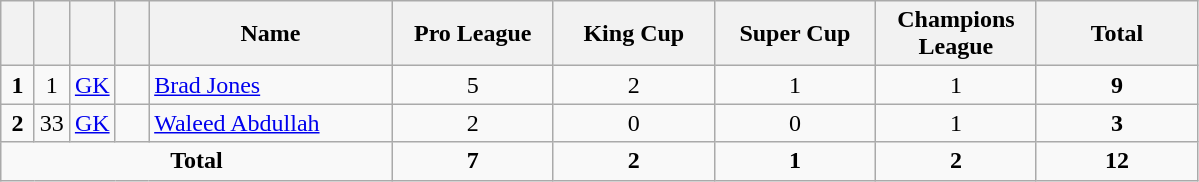<table class="wikitable" style="text-align:center">
<tr>
<th width=15></th>
<th width=15></th>
<th width=15></th>
<th width=15></th>
<th width=155>Name</th>
<th width=100>Pro League</th>
<th width=100>King Cup</th>
<th width=100>Super Cup</th>
<th width=100>Champions League</th>
<th width=100>Total</th>
</tr>
<tr>
<td><strong>1</strong></td>
<td>1</td>
<td><a href='#'>GK</a></td>
<td></td>
<td align=left><a href='#'>Brad Jones</a></td>
<td>5</td>
<td>2</td>
<td>1</td>
<td>1</td>
<td><strong>9</strong></td>
</tr>
<tr>
<td><strong>2</strong></td>
<td>33</td>
<td><a href='#'>GK</a></td>
<td></td>
<td align=left><a href='#'>Waleed Abdullah</a></td>
<td>2</td>
<td>0</td>
<td>0</td>
<td>1</td>
<td><strong>3</strong></td>
</tr>
<tr>
<td colspan=5><strong>Total</strong></td>
<td><strong>7</strong></td>
<td><strong>2</strong></td>
<td><strong>1</strong></td>
<td><strong>2</strong></td>
<td><strong>12</strong></td>
</tr>
</table>
